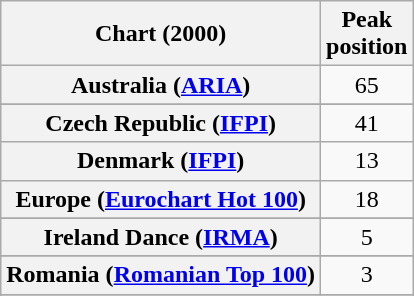<table class="wikitable sortable plainrowheaders" style="text-align:center">
<tr>
<th>Chart (2000)</th>
<th>Peak<br>position</th>
</tr>
<tr>
<th scope="row">Australia (<a href='#'>ARIA</a>)</th>
<td>65</td>
</tr>
<tr>
</tr>
<tr>
</tr>
<tr>
</tr>
<tr>
<th scope="row">Czech Republic (<a href='#'>IFPI</a>)</th>
<td>41</td>
</tr>
<tr>
<th scope="row">Denmark (<a href='#'>IFPI</a>)</th>
<td>13</td>
</tr>
<tr>
<th scope="row">Europe (<a href='#'>Eurochart Hot 100</a>)</th>
<td>18</td>
</tr>
<tr>
</tr>
<tr>
</tr>
<tr>
</tr>
<tr>
<th scope="row">Ireland Dance (<a href='#'>IRMA</a>)</th>
<td>5</td>
</tr>
<tr>
</tr>
<tr>
</tr>
<tr>
</tr>
<tr>
<th scope="row">Romania (<a href='#'>Romanian Top 100</a>)</th>
<td>3</td>
</tr>
<tr>
</tr>
<tr>
</tr>
<tr>
</tr>
<tr>
</tr>
</table>
